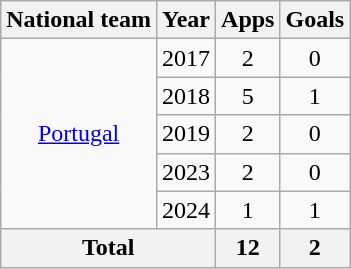<table class="wikitable" style="text-align:center">
<tr>
<th>National team</th>
<th>Year</th>
<th>Apps</th>
<th>Goals</th>
</tr>
<tr>
<td rowspan="5"><a href='#'>Portugal</a></td>
<td>2017</td>
<td>2</td>
<td>0</td>
</tr>
<tr>
<td>2018</td>
<td>5</td>
<td>1</td>
</tr>
<tr>
<td>2019</td>
<td>2</td>
<td>0</td>
</tr>
<tr>
<td>2023</td>
<td>2</td>
<td>0</td>
</tr>
<tr>
<td>2024</td>
<td>1</td>
<td>1</td>
</tr>
<tr>
<th colspan="2">Total</th>
<th>12</th>
<th>2</th>
</tr>
</table>
